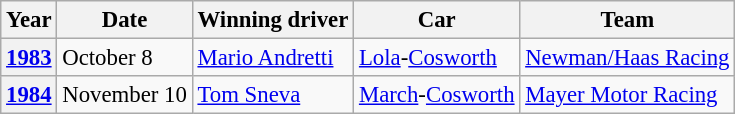<table class="wikitable" style="font-size: 95%;">
<tr>
<th>Year</th>
<th>Date</th>
<th>Winning driver</th>
<th>Car</th>
<th>Team</th>
</tr>
<tr>
<th><a href='#'>1983</a></th>
<td>October 8</td>
<td> <a href='#'>Mario Andretti</a></td>
<td><a href='#'>Lola</a>-<a href='#'>Cosworth</a></td>
<td><a href='#'>Newman/Haas Racing</a></td>
</tr>
<tr>
<th><a href='#'>1984</a></th>
<td>November 10</td>
<td> <a href='#'>Tom Sneva</a></td>
<td><a href='#'>March</a>-<a href='#'>Cosworth</a></td>
<td><a href='#'>Mayer Motor Racing</a></td>
</tr>
</table>
